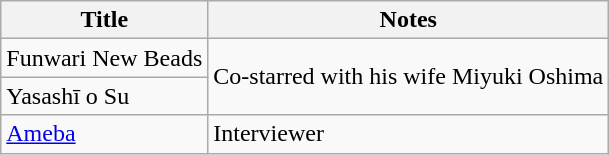<table class="wikitable">
<tr>
<th>Title</th>
<th>Notes</th>
</tr>
<tr>
<td>Funwari New Beads</td>
<td rowspan="2">Co-starred with his wife Miyuki Oshima</td>
</tr>
<tr>
<td>Yasashī o Su</td>
</tr>
<tr>
<td><a href='#'>Ameba</a></td>
<td>Interviewer</td>
</tr>
</table>
